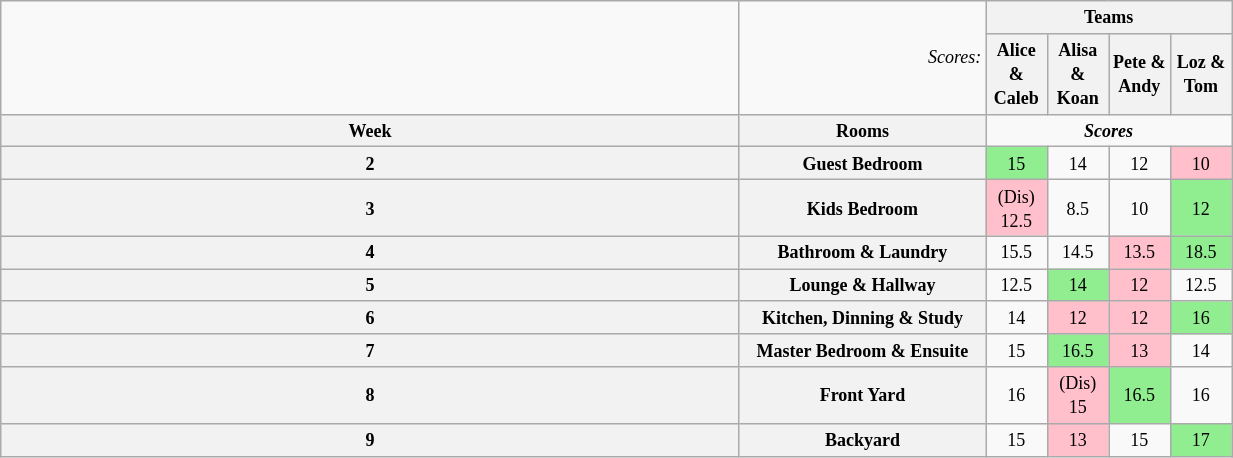<table class="wikitable" style="text-align: center; font-size: 9pt; line-height:16px; width:65%">
<tr>
<td rowspan="2"></td>
<td style="width:20%; text-align:right;" rowspan="2"><em>Scores:</em></td>
<th colspan="4">Teams</th>
</tr>
<tr>
<th style="width:5%;" scope="col" style="background:#B87BF6; color:black;">Alice & Caleb</th>
<th style="width:5%;" scope="col" style="background:#B87BF6; background-color:#f4de00">Alisa & Koan</th>
<th style="width:5%;" scope="col" style="background:skyblue; color:black;">Pete & Andy</th>
<th style="width:5%;" scope="col" style="background:orange; color:black;">Loz & Tom</th>
</tr>
<tr>
<th>Week</th>
<th>Rooms</th>
<td colspan="4"><strong><em>Scores</em></strong></td>
</tr>
<tr>
<th>2</th>
<th style="width:5%;">Guest Bedroom</th>
<td bgcolor="lightgreen">15</td>
<td>14</td>
<td>12</td>
<td bgcolor="pink">10</td>
</tr>
<tr>
<th>3</th>
<th style="width:5%;">Kids Bedroom</th>
<td bgcolor="Pink">(Dis) 12.5</td>
<td>8.5</td>
<td>10</td>
<td bgcolor="lightgreen">12</td>
</tr>
<tr>
<th>4</th>
<th>Bathroom & Laundry</th>
<td>15.5</td>
<td>14.5</td>
<td bgcolor="pink">13.5</td>
<td bgcolor="lightgreen">18.5</td>
</tr>
<tr>
<th>5</th>
<th>Lounge & Hallway</th>
<td>12.5</td>
<td bgcolor="lightgreen">14</td>
<td bgcolor="pink">12</td>
<td>12.5</td>
</tr>
<tr>
<th>6</th>
<th>Kitchen, Dinning & Study</th>
<td>14</td>
<td bgcolor="pink">12</td>
<td bgcolor="pink">12</td>
<td bgcolor="lightgreen">16</td>
</tr>
<tr>
<th>7</th>
<th>Master Bedroom & Ensuite</th>
<td>15</td>
<td bgcolor="lightgreen">16.5</td>
<td bgcolor="pink">13</td>
<td>14</td>
</tr>
<tr>
<th>8</th>
<th>Front Yard</th>
<td>16</td>
<td bgcolor="pink">(Dis) 15</td>
<td bgcolor="lightgreen">16.5</td>
<td>16</td>
</tr>
<tr>
<th>9</th>
<th>Backyard</th>
<td>15</td>
<td bgcolor="pink">13</td>
<td>15</td>
<td bgcolor="lightgreen">17</td>
</tr>
</table>
